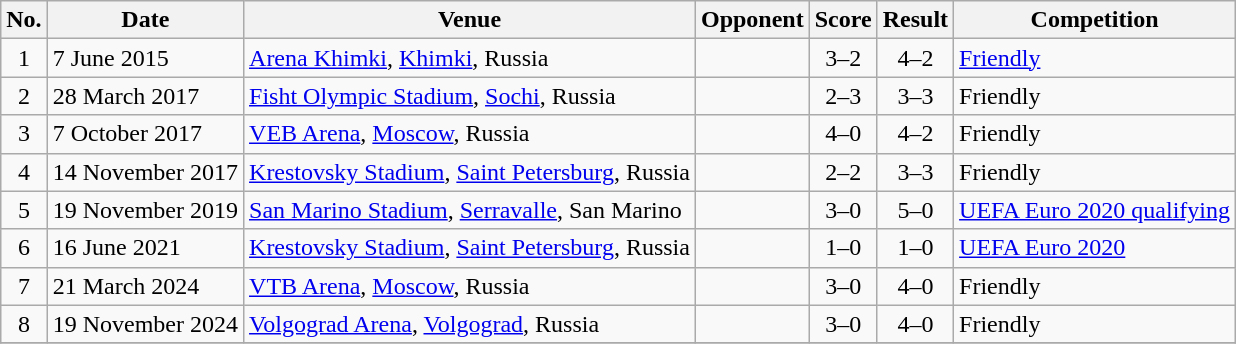<table class="wikitable sortable">
<tr>
<th scope="col">No.</th>
<th scope="col">Date</th>
<th scope="col">Venue</th>
<th scope="col">Opponent</th>
<th scope="col">Score</th>
<th scope="col">Result</th>
<th scope="col">Competition</th>
</tr>
<tr>
<td align="center">1</td>
<td>7 June 2015</td>
<td><a href='#'>Arena Khimki</a>, <a href='#'>Khimki</a>, Russia</td>
<td></td>
<td align="center">3–2</td>
<td align="center">4–2</td>
<td><a href='#'>Friendly</a></td>
</tr>
<tr>
<td align="center">2</td>
<td>28 March 2017</td>
<td><a href='#'>Fisht Olympic Stadium</a>, <a href='#'>Sochi</a>, Russia</td>
<td></td>
<td align="center">2–3</td>
<td align="center">3–3</td>
<td>Friendly</td>
</tr>
<tr>
<td align="center">3</td>
<td>7 October 2017</td>
<td><a href='#'>VEB Arena</a>, <a href='#'>Moscow</a>, Russia</td>
<td></td>
<td align="center">4–0</td>
<td align="center">4–2</td>
<td>Friendly</td>
</tr>
<tr>
<td align="center">4</td>
<td>14 November 2017</td>
<td><a href='#'>Krestovsky Stadium</a>, <a href='#'>Saint Petersburg</a>, Russia</td>
<td></td>
<td align="center">2–2</td>
<td align="center">3–3</td>
<td>Friendly</td>
</tr>
<tr>
<td align="center">5</td>
<td>19 November 2019</td>
<td><a href='#'>San Marino Stadium</a>, <a href='#'>Serravalle</a>, San Marino</td>
<td></td>
<td align="center">3–0</td>
<td align="center">5–0</td>
<td><a href='#'>UEFA Euro 2020 qualifying</a></td>
</tr>
<tr>
<td align="center">6</td>
<td>16 June 2021</td>
<td><a href='#'>Krestovsky Stadium</a>, <a href='#'>Saint Petersburg</a>, Russia</td>
<td></td>
<td align="center">1–0</td>
<td align="center">1–0</td>
<td><a href='#'>UEFA Euro 2020</a></td>
</tr>
<tr>
<td align="center">7</td>
<td>21 March 2024</td>
<td><a href='#'>VTB Arena</a>, <a href='#'>Moscow</a>, Russia</td>
<td></td>
<td align=center>3–0</td>
<td align=center>4–0</td>
<td>Friendly</td>
</tr>
<tr>
<td align="center">8</td>
<td>19 November 2024</td>
<td><a href='#'>Volgograd Arena</a>, <a href='#'>Volgograd</a>, Russia</td>
<td></td>
<td align=center>3–0</td>
<td align=center>4–0</td>
<td>Friendly</td>
</tr>
<tr>
</tr>
</table>
